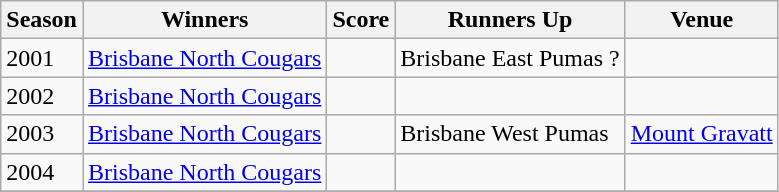<table class="wikitable collapsible">
<tr>
<th>Season</th>
<th>Winners</th>
<th>Score</th>
<th>Runners Up</th>
<th>Venue</th>
</tr>
<tr>
<td>2001</td>
<td><a href='#'>Brisbane North Cougars</a></td>
<td></td>
<td>Brisbane East Pumas ?</td>
<td></td>
</tr>
<tr>
<td>2002</td>
<td><a href='#'>Brisbane North Cougars</a></td>
<td></td>
<td></td>
</tr>
<tr>
<td>2003</td>
<td><a href='#'>Brisbane North Cougars</a></td>
<td></td>
<td>Brisbane West Pumas</td>
<td><a href='#'>Mount Gravatt</a></td>
</tr>
<tr>
<td>2004</td>
<td><a href='#'>Brisbane North Cougars</a></td>
<td></td>
<td></td>
<td></td>
</tr>
<tr>
</tr>
</table>
